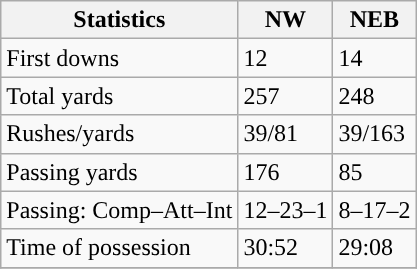<table class="wikitable" style="float: left;">
<tr>
<th>Statistics</th>
<th>NW</th>
<th>NEB</th>
</tr>
<tr>
<td>First downs</td>
<td>12</td>
<td>14</td>
</tr>
<tr>
<td>Total yards</td>
<td>257</td>
<td>248</td>
</tr>
<tr>
<td>Rushes/yards</td>
<td>39/81</td>
<td>39/163</td>
</tr>
<tr>
<td>Passing yards</td>
<td>176</td>
<td>85</td>
</tr>
<tr>
<td>Passing: Comp–Att–Int</td>
<td>12–23–1</td>
<td>8–17–2</td>
</tr>
<tr>
<td>Time of possession</td>
<td>30:52</td>
<td>29:08</td>
</tr>
<tr>
</tr>
</table>
